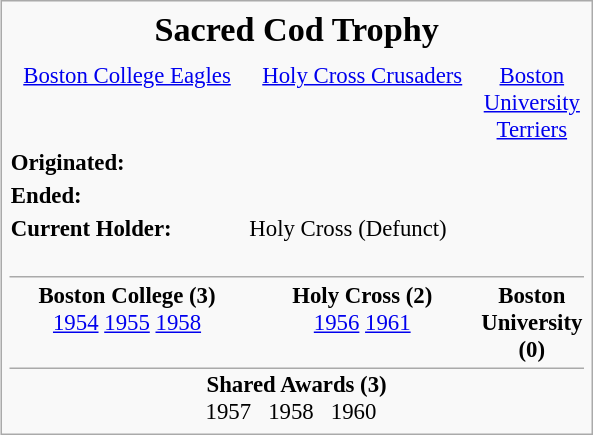<table class="infobox" style="width: 26em; font-size: 95%;">
<tr>
<td colspan="3" style="text-align: center; font-size: 150%;"><strong>Sacred Cod Trophy</strong></td>
</tr>
<tr>
<td style="width:50%; vertical-align:middle; text-align:center;"></td>
<td style="width:50%; vertical-align:middle; text-align:center;"></td>
<td style="width:50%; vertical-align:middle; text-align:center;"></td>
</tr>
<tr>
<td style="text-align:center;"><a href='#'>Boston College Eagles</a></td>
<td style="text-align:center;"><a href='#'>Holy Cross Crusaders</a></td>
<td style="text-align:center;"><a href='#'>Boston University Terriers</a></td>
</tr>
<tr>
<td><strong>Originated:</strong></td>
<td colspan="2"></td>
</tr>
<tr>
<td><strong>Ended:</strong></td>
<td colspan="2"></td>
</tr>
<tr>
<td><strong>Current Holder:</strong></td>
<td colspan="2">Holy Cross (Defunct)</td>
</tr>
<tr>
<td colspan="3" style="border-bottom: 1px solid #aaa;"><br></td>
</tr>
<tr>
<td width="33%" valign="top" align="center"><strong>Boston College (3)</strong><br> <a href='#'>1954</a> <a href='#'>1955</a> <a href='#'>1958</a></td>
<td width="34%" valign="top" align="center"><strong>Holy Cross (2)</strong><br> <a href='#'>1956</a> <a href='#'>1961</a></td>
<td width="33%" valign="top" align="center"><strong>Boston University (0)</strong><br></td>
</tr>
<tr>
<td colspan="3" style="text-align: center; border-top: 1px solid #aaa;"><strong>Shared Awards (3)</strong><br>1957   1958   1960  </td>
</tr>
</table>
